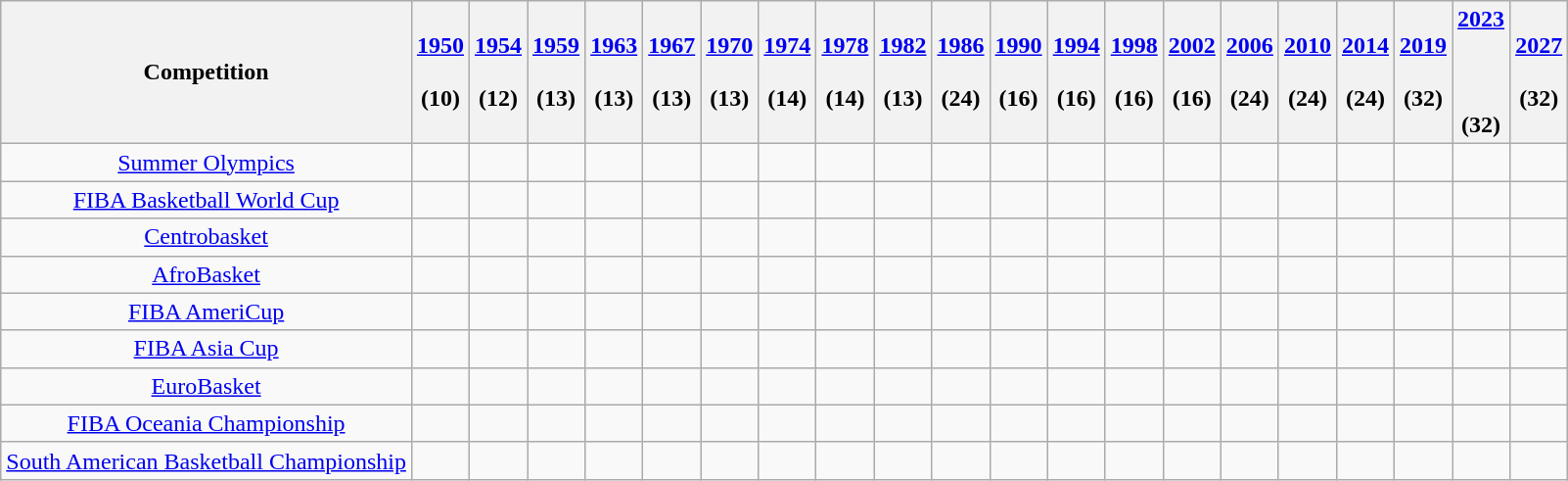<table class=wikitable style="text-align:center">
<tr>
<th>Competition</th>
<th><a href='#'>1950</a><br><br>(10)</th>
<th><a href='#'>1954</a><br><br>(12)</th>
<th><a href='#'>1959</a><br><br>(13)</th>
<th><a href='#'>1963</a><br><br>(13)</th>
<th><a href='#'>1967</a><br><br>(13)</th>
<th><a href='#'>1970</a><br><br>(13)</th>
<th><a href='#'>1974</a><br><br>(14)</th>
<th><a href='#'>1978</a><br><br>(14)</th>
<th><a href='#'>1982</a><br><br>(13)</th>
<th><a href='#'>1986</a><br><br>(24)</th>
<th><a href='#'>1990</a><br><br>(16)</th>
<th><a href='#'>1994</a><br><br>(16)</th>
<th><a href='#'>1998</a><br><br>(16)</th>
<th><a href='#'>2002</a><br><br>(16)</th>
<th><a href='#'>2006</a><br><br>(24)</th>
<th><a href='#'>2010</a><br><br>(24)</th>
<th><a href='#'>2014</a><br><br>(24)</th>
<th><a href='#'>2019</a><br><br>(32)</th>
<th><a href='#'>2023</a><br><br><br><br>(32)</th>
<th><a href='#'>2027</a><br><br>(32)</th>
</tr>
<tr>
<td><a href='#'>Summer Olympics</a></td>
<td></td>
<td></td>
<td></td>
<td></td>
<td></td>
<td></td>
<td></td>
<td></td>
<td></td>
<td></td>
<td></td>
<td></td>
<td></td>
<td></td>
<td></td>
<td></td>
<td></td>
<td></td>
<td></td>
<td></td>
</tr>
<tr>
<td><a href='#'>FIBA Basketball World Cup</a></td>
<td></td>
<td></td>
<td></td>
<td></td>
<td></td>
<td></td>
<td></td>
<td></td>
<td></td>
<td></td>
<td></td>
<td></td>
<td></td>
<td></td>
<td></td>
<td></td>
<td></td>
<td></td>
<td></td>
<td></td>
</tr>
<tr>
<td><a href='#'>Centrobasket</a></td>
<td></td>
<td></td>
<td></td>
<td></td>
<td></td>
<td></td>
<td></td>
<td></td>
<td></td>
<td></td>
<td></td>
<td></td>
<td></td>
<td></td>
<td></td>
<td></td>
<td></td>
<td></td>
<td></td>
<td></td>
</tr>
<tr>
<td><a href='#'>AfroBasket</a></td>
<td></td>
<td></td>
<td></td>
<td></td>
<td></td>
<td></td>
<td></td>
<td></td>
<td></td>
<td></td>
<td></td>
<td></td>
<td></td>
<td></td>
<td></td>
<td></td>
<td></td>
<td></td>
<td></td>
<td></td>
</tr>
<tr>
<td><a href='#'>FIBA AmeriCup</a></td>
<td></td>
<td></td>
<td></td>
<td></td>
<td></td>
<td></td>
<td></td>
<td></td>
<td></td>
<td></td>
<td></td>
<td></td>
<td></td>
<td></td>
<td></td>
<td></td>
<td></td>
<td></td>
<td></td>
<td></td>
</tr>
<tr>
<td><a href='#'>FIBA Asia Cup</a></td>
<td></td>
<td></td>
<td></td>
<td></td>
<td></td>
<td></td>
<td></td>
<td></td>
<td></td>
<td></td>
<td></td>
<td></td>
<td></td>
<td></td>
<td></td>
<td></td>
<td></td>
<td></td>
<td></td>
<td></td>
</tr>
<tr>
<td><a href='#'>EuroBasket</a></td>
<td></td>
<td></td>
<td></td>
<td></td>
<td></td>
<td></td>
<td></td>
<td></td>
<td></td>
<td></td>
<td></td>
<td></td>
<td></td>
<td></td>
<td></td>
<td></td>
<td></td>
<td></td>
<td></td>
<td></td>
</tr>
<tr>
<td><a href='#'>FIBA Oceania Championship</a></td>
<td></td>
<td></td>
<td></td>
<td></td>
<td></td>
<td></td>
<td></td>
<td></td>
<td></td>
<td></td>
<td></td>
<td></td>
<td></td>
<td></td>
<td></td>
<td></td>
<td></td>
<td></td>
<td></td>
<td></td>
</tr>
<tr>
<td><a href='#'>South American Basketball Championship</a></td>
<td></td>
<td></td>
<td></td>
<td></td>
<td></td>
<td></td>
<td></td>
<td></td>
<td></td>
<td></td>
<td></td>
<td></td>
<td></td>
<td></td>
<td></td>
<td></td>
<td></td>
<td></td>
<td></td>
<td></td>
</tr>
</table>
